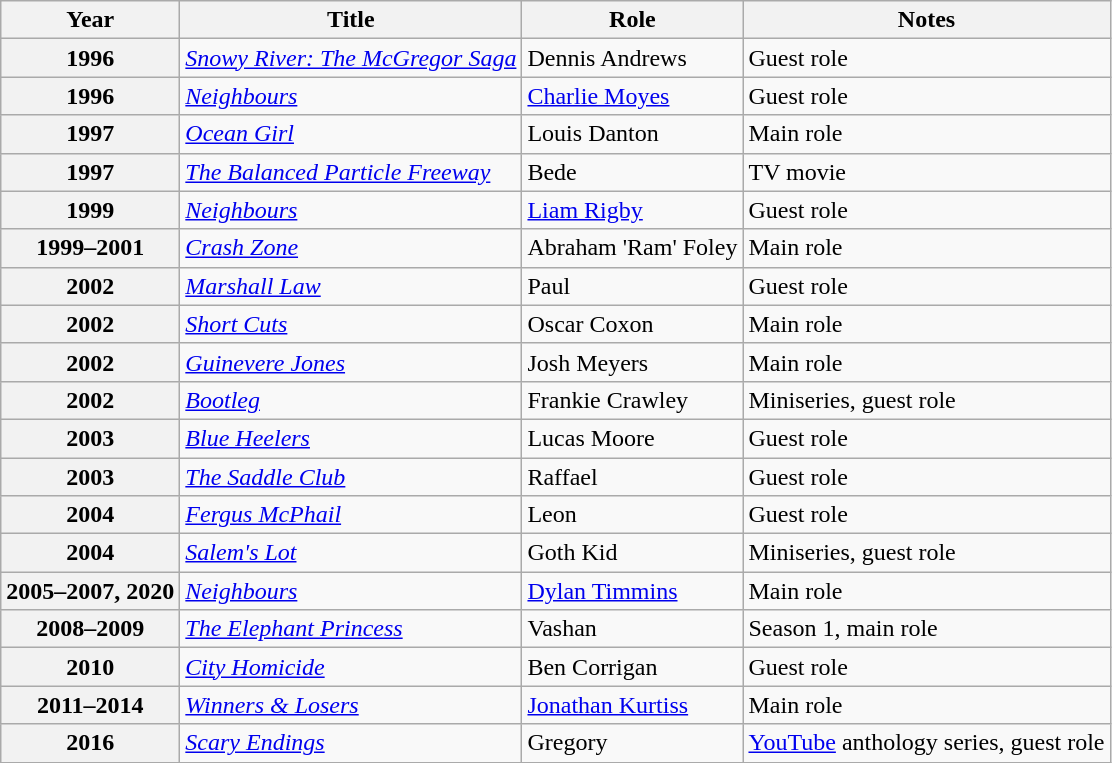<table class="wikitable sortable plainrowheaders">
<tr>
<th scope="col">Year</th>
<th scope="col">Title</th>
<th scope="col">Role</th>
<th scope="col" class="unsortable">Notes</th>
</tr>
<tr>
<th scope="row">1996</th>
<td><em><a href='#'>Snowy River: The McGregor Saga</a></em></td>
<td>Dennis Andrews</td>
<td>Guest role</td>
</tr>
<tr>
<th scope="row">1996</th>
<td><em><a href='#'>Neighbours</a></em></td>
<td><a href='#'>Charlie Moyes</a></td>
<td>Guest role</td>
</tr>
<tr>
<th scope="row">1997</th>
<td><em><a href='#'>Ocean Girl</a></em></td>
<td>Louis Danton</td>
<td>Main role</td>
</tr>
<tr>
<th scope="row">1997</th>
<td><em><a href='#'>The Balanced Particle Freeway</a></em></td>
<td>Bede</td>
<td>TV movie</td>
</tr>
<tr>
<th scope="row">1999</th>
<td><em><a href='#'>Neighbours</a></em></td>
<td><a href='#'>Liam Rigby</a></td>
<td>Guest role</td>
</tr>
<tr>
<th scope="row">1999–2001</th>
<td><em><a href='#'>Crash Zone</a></em></td>
<td>Abraham 'Ram' Foley</td>
<td>Main role</td>
</tr>
<tr>
<th scope="row">2002</th>
<td><em><a href='#'>Marshall Law</a></em></td>
<td>Paul</td>
<td>Guest role</td>
</tr>
<tr>
<th scope="row">2002</th>
<td><em><a href='#'>Short Cuts</a></em></td>
<td>Oscar Coxon</td>
<td>Main role</td>
</tr>
<tr>
<th scope="row">2002</th>
<td><em><a href='#'>Guinevere Jones</a></em></td>
<td>Josh Meyers</td>
<td>Main role</td>
</tr>
<tr>
<th scope="row">2002</th>
<td><em><a href='#'>Bootleg</a></em></td>
<td>Frankie Crawley</td>
<td>Miniseries, guest role</td>
</tr>
<tr>
<th scope="row">2003</th>
<td><em><a href='#'>Blue Heelers</a></em></td>
<td>Lucas Moore</td>
<td>Guest role</td>
</tr>
<tr>
<th scope="row">2003</th>
<td><em><a href='#'>The Saddle Club</a></em></td>
<td>Raffael</td>
<td>Guest role</td>
</tr>
<tr>
<th scope="row">2004</th>
<td><em><a href='#'>Fergus McPhail</a></em></td>
<td>Leon</td>
<td>Guest role</td>
</tr>
<tr>
<th scope="row">2004</th>
<td><em><a href='#'>Salem's Lot</a></em></td>
<td>Goth Kid</td>
<td>Miniseries, guest role</td>
</tr>
<tr>
<th scope="row">2005–2007, 2020</th>
<td><em><a href='#'>Neighbours</a></em></td>
<td><a href='#'>Dylan Timmins</a></td>
<td>Main role</td>
</tr>
<tr>
<th scope="row">2008–2009</th>
<td><em><a href='#'>The Elephant Princess</a></em></td>
<td>Vashan</td>
<td>Season 1, main role</td>
</tr>
<tr>
<th scope="row">2010</th>
<td><em><a href='#'>City Homicide</a></em></td>
<td>Ben Corrigan</td>
<td>Guest role</td>
</tr>
<tr>
<th scope="row">2011–2014</th>
<td><em><a href='#'>Winners & Losers</a></em></td>
<td><a href='#'>Jonathan Kurtiss</a></td>
<td>Main role</td>
</tr>
<tr>
<th scope="row">2016</th>
<td><em><a href='#'>Scary Endings</a></em></td>
<td>Gregory</td>
<td><a href='#'>YouTube</a> anthology series, guest role</td>
</tr>
</table>
